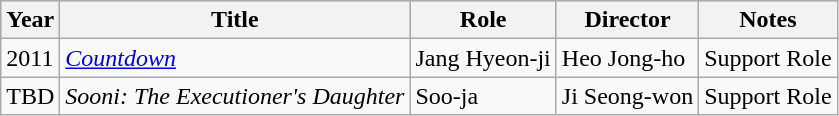<table class="wikitable">
<tr style="background:#B0C4DE;">
<th>Year</th>
<th>Title</th>
<th>Role</th>
<th>Director</th>
<th>Notes</th>
</tr>
<tr>
<td>2011</td>
<td><a href='#'><em>Countdown</em></a></td>
<td>Jang Hyeon-ji</td>
<td>Heo Jong-ho</td>
<td>Support Role</td>
</tr>
<tr>
<td>TBD</td>
<td><em>Sooni: The Executioner's Daughter</em></td>
<td>Soo-ja</td>
<td>Ji Seong-won</td>
<td>Support Role</td>
</tr>
</table>
